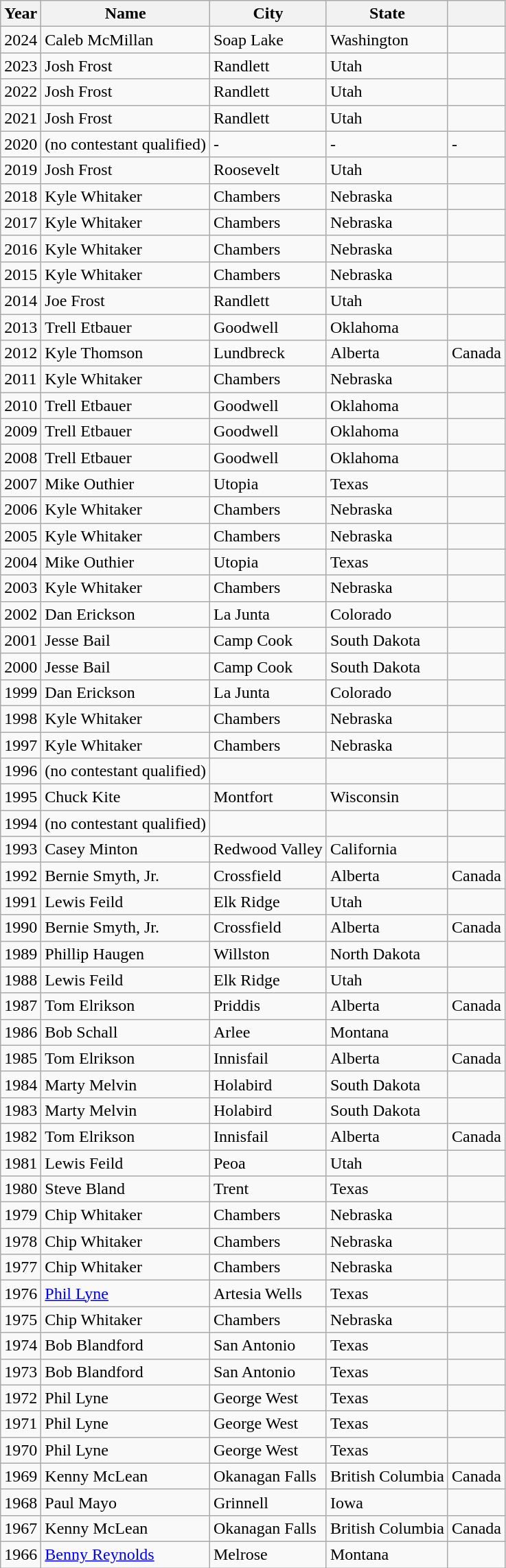<table class="wikitable">
<tr>
<th>Year</th>
<th>Name</th>
<th>City</th>
<th>State</th>
<th></th>
</tr>
<tr>
<td>2024</td>
<td>Caleb McMillan</td>
<td>Soap Lake</td>
<td>Washington</td>
<td></td>
</tr>
<tr>
<td>2023</td>
<td>Josh Frost</td>
<td>Randlett</td>
<td>Utah</td>
<td></td>
</tr>
<tr>
<td>2022</td>
<td>Josh Frost</td>
<td>Randlett</td>
<td>Utah</td>
<td></td>
</tr>
<tr>
<td>2021</td>
<td>Josh Frost</td>
<td>Randlett</td>
<td>Utah</td>
<td></td>
</tr>
<tr>
<td>2020</td>
<td>(no contestant qualified)</td>
<td>-</td>
<td>-</td>
<td>-</td>
</tr>
<tr>
<td>2019</td>
<td>Josh Frost</td>
<td>Roosevelt</td>
<td>Utah</td>
<td></td>
</tr>
<tr>
<td>2018</td>
<td>Kyle Whitaker</td>
<td>Chambers</td>
<td>Nebraska</td>
<td></td>
</tr>
<tr>
<td>2017</td>
<td>Kyle Whitaker</td>
<td>Chambers</td>
<td>Nebraska</td>
<td></td>
</tr>
<tr>
<td>2016</td>
<td>Kyle Whitaker</td>
<td>Chambers</td>
<td>Nebraska</td>
<td></td>
</tr>
<tr>
<td>2015</td>
<td>Kyle Whitaker</td>
<td>Chambers</td>
<td>Nebraska</td>
<td></td>
</tr>
<tr>
<td>2014</td>
<td>Joe Frost</td>
<td>Randlett</td>
<td>Utah</td>
<td></td>
</tr>
<tr>
<td>2013</td>
<td>Trell Etbauer</td>
<td>Goodwell</td>
<td>Oklahoma</td>
<td></td>
</tr>
<tr>
<td>2012</td>
<td>Kyle Thomson</td>
<td>Lundbreck</td>
<td>Alberta</td>
<td>Canada</td>
</tr>
<tr>
<td>2011</td>
<td>Kyle Whitaker</td>
<td>Chambers</td>
<td>Nebraska</td>
<td></td>
</tr>
<tr>
<td>2010</td>
<td>Trell Etbauer</td>
<td>Goodwell</td>
<td>Oklahoma</td>
<td></td>
</tr>
<tr>
<td>2009</td>
<td>Trell Etbauer</td>
<td>Goodwell</td>
<td>Oklahoma</td>
<td></td>
</tr>
<tr>
<td>2008</td>
<td>Trell Etbauer</td>
<td>Goodwell</td>
<td>Oklahoma</td>
<td></td>
</tr>
<tr>
<td>2007</td>
<td>Mike Outhier</td>
<td>Utopia</td>
<td>Texas</td>
<td></td>
</tr>
<tr>
<td>2006</td>
<td>Kyle Whitaker</td>
<td>Chambers</td>
<td>Nebraska</td>
<td></td>
</tr>
<tr>
<td>2005</td>
<td>Kyle Whitaker</td>
<td>Chambers</td>
<td>Nebraska</td>
<td></td>
</tr>
<tr>
<td>2004</td>
<td>Mike Outhier</td>
<td>Utopia</td>
<td>Texas</td>
<td></td>
</tr>
<tr>
<td>2003</td>
<td>Kyle Whitaker</td>
<td>Chambers</td>
<td>Nebraska</td>
<td></td>
</tr>
<tr>
<td>2002</td>
<td>Dan Erickson</td>
<td>La Junta</td>
<td>Colorado</td>
<td></td>
</tr>
<tr>
<td>2001</td>
<td>Jesse Bail</td>
<td>Camp Cook</td>
<td>South Dakota</td>
<td></td>
</tr>
<tr>
<td>2000</td>
<td>Jesse Bail</td>
<td>Camp Cook</td>
<td>South Dakota</td>
<td></td>
</tr>
<tr>
<td>1999</td>
<td>Dan Erickson</td>
<td>La Junta</td>
<td>Colorado</td>
<td></td>
</tr>
<tr>
<td>1998</td>
<td>Kyle Whitaker</td>
<td>Chambers</td>
<td>Nebraska</td>
<td></td>
</tr>
<tr>
<td>1997</td>
<td>Kyle Whitaker</td>
<td>Chambers</td>
<td>Nebraska</td>
<td></td>
</tr>
<tr>
<td>1996</td>
<td>(no contestant qualified)</td>
<td></td>
<td></td>
<td></td>
</tr>
<tr>
<td>1995</td>
<td>Chuck Kite</td>
<td>Montfort</td>
<td>Wisconsin</td>
<td></td>
</tr>
<tr>
<td>1994</td>
<td>(no contestant qualified)</td>
<td></td>
<td></td>
<td></td>
</tr>
<tr>
<td>1993</td>
<td>Casey Minton</td>
<td>Redwood Valley</td>
<td>California</td>
<td></td>
</tr>
<tr>
<td>1992</td>
<td>Bernie Smyth, Jr.</td>
<td>Crossfield</td>
<td>Alberta</td>
<td>Canada</td>
</tr>
<tr>
<td>1991</td>
<td>Lewis Feild</td>
<td>Elk Ridge</td>
<td>Utah</td>
<td></td>
</tr>
<tr>
<td>1990</td>
<td>Bernie Smyth, Jr.</td>
<td>Crossfield</td>
<td>Alberta</td>
<td>Canada</td>
</tr>
<tr>
<td>1989</td>
<td>Phillip Haugen</td>
<td>Willston</td>
<td>North Dakota</td>
<td></td>
</tr>
<tr>
<td>1988</td>
<td>Lewis Feild</td>
<td>Elk Ridge</td>
<td>Utah</td>
<td></td>
</tr>
<tr>
<td>1987</td>
<td>Tom Elrikson</td>
<td>Priddis</td>
<td>Alberta</td>
<td>Canada</td>
</tr>
<tr>
<td>1986</td>
<td>Bob Schall</td>
<td>Arlee</td>
<td>Montana</td>
<td></td>
</tr>
<tr>
<td>1985</td>
<td>Tom Elrikson</td>
<td>Innisfail</td>
<td>Alberta</td>
<td>Canada</td>
</tr>
<tr>
<td>1984</td>
<td>Marty Melvin</td>
<td>Holabird</td>
<td>South Dakota</td>
<td></td>
</tr>
<tr>
<td>1983</td>
<td>Marty Melvin</td>
<td>Holabird</td>
<td>South Dakota</td>
<td></td>
</tr>
<tr>
<td>1982</td>
<td>Tom Elrikson</td>
<td>Innisfail</td>
<td>Alberta</td>
<td>Canada</td>
</tr>
<tr>
<td>1981</td>
<td>Lewis Feild</td>
<td>Peoa</td>
<td>Utah</td>
<td></td>
</tr>
<tr>
<td>1980</td>
<td>Steve Bland</td>
<td>Trent</td>
<td>Texas</td>
<td></td>
</tr>
<tr>
<td>1979</td>
<td>Chip Whitaker</td>
<td>Chambers</td>
<td>Nebraska</td>
<td></td>
</tr>
<tr>
<td>1978</td>
<td>Chip Whitaker</td>
<td>Chambers</td>
<td>Nebraska</td>
<td></td>
</tr>
<tr>
<td>1977</td>
<td>Chip Whitaker</td>
<td>Chambers</td>
<td>Nebraska</td>
<td></td>
</tr>
<tr>
<td>1976</td>
<td><a href='#'>Phil Lyne</a></td>
<td>Artesia Wells</td>
<td>Texas</td>
<td></td>
</tr>
<tr>
<td>1975</td>
<td>Chip Whitaker</td>
<td>Chambers</td>
<td>Nebraska</td>
<td></td>
</tr>
<tr>
<td>1974</td>
<td>Bob Blandford</td>
<td>San Antonio</td>
<td>Texas</td>
<td></td>
</tr>
<tr>
<td>1973</td>
<td>Bob Blandford</td>
<td>San Antonio</td>
<td>Texas</td>
<td></td>
</tr>
<tr>
<td>1972</td>
<td>Phil Lyne</td>
<td>George West</td>
<td>Texas</td>
<td></td>
</tr>
<tr>
<td>1971</td>
<td>Phil Lyne</td>
<td>George West</td>
<td>Texas</td>
<td></td>
</tr>
<tr>
<td>1970</td>
<td>Phil Lyne</td>
<td>George West</td>
<td>Texas</td>
<td></td>
</tr>
<tr>
<td>1969</td>
<td>Kenny McLean</td>
<td>Okanagan Falls</td>
<td>British Columbia</td>
<td>Canada</td>
</tr>
<tr>
<td>1968</td>
<td>Paul Mayo</td>
<td>Grinnell</td>
<td>Iowa</td>
<td></td>
</tr>
<tr>
<td>1967</td>
<td>Kenny McLean</td>
<td>Okanagan Falls</td>
<td>British Columbia</td>
<td>Canada</td>
</tr>
<tr>
<td>1966</td>
<td><a href='#'>Benny Reynolds</a></td>
<td>Melrose</td>
<td>Montana</td>
<td></td>
</tr>
</table>
